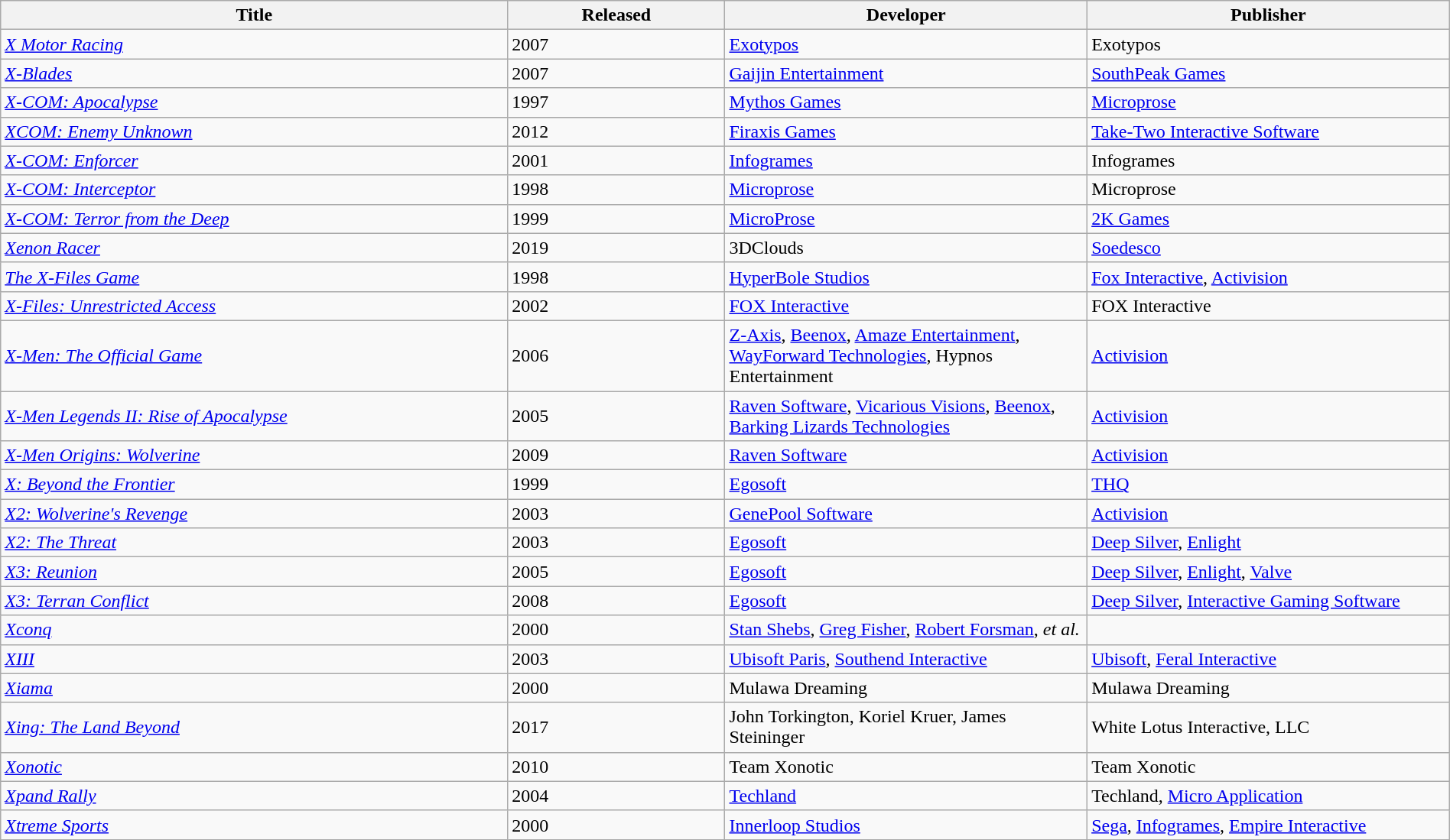<table class="wikitable sortable" width="100%" style="margin:0px 0px">
<tr>
<th width=35%>Title</th>
<th width=15%>Released</th>
<th width=25%>Developer</th>
<th width=25%>Publisher</th>
</tr>
<tr>
<td><em><a href='#'>X Motor Racing</a></em></td>
<td>2007</td>
<td><a href='#'>Exotypos</a></td>
<td>Exotypos</td>
</tr>
<tr>
<td><em><a href='#'>X-Blades</a></em></td>
<td>2007</td>
<td><a href='#'>Gaijin Entertainment</a></td>
<td><a href='#'>SouthPeak Games</a></td>
</tr>
<tr>
<td><em><a href='#'>X-COM: Apocalypse</a></em></td>
<td>1997</td>
<td><a href='#'>Mythos Games</a></td>
<td><a href='#'>Microprose</a></td>
</tr>
<tr>
<td><em><a href='#'>XCOM: Enemy Unknown</a></em></td>
<td>2012</td>
<td><a href='#'>Firaxis Games</a></td>
<td><a href='#'>Take-Two Interactive Software</a></td>
</tr>
<tr>
<td><em><a href='#'>X-COM: Enforcer</a></em></td>
<td>2001</td>
<td><a href='#'>Infogrames</a></td>
<td>Infogrames</td>
</tr>
<tr>
<td><em><a href='#'>X-COM: Interceptor</a></em></td>
<td>1998</td>
<td><a href='#'>Microprose</a></td>
<td>Microprose</td>
</tr>
<tr>
<td><em><a href='#'>X-COM: Terror from the Deep</a></em></td>
<td>1999</td>
<td><a href='#'>MicroProse</a></td>
<td><a href='#'>2K Games</a></td>
</tr>
<tr>
<td><em><a href='#'>Xenon Racer</a></em></td>
<td>2019</td>
<td>3DClouds</td>
<td><a href='#'>Soedesco</a></td>
</tr>
<tr>
<td><em><a href='#'>The X-Files Game</a></em></td>
<td>1998</td>
<td><a href='#'>HyperBole Studios</a></td>
<td><a href='#'>Fox Interactive</a>, <a href='#'>Activision</a></td>
</tr>
<tr>
<td><em><a href='#'>X-Files: Unrestricted Access</a></em></td>
<td>2002</td>
<td><a href='#'>FOX Interactive</a></td>
<td>FOX Interactive</td>
</tr>
<tr>
<td><em><a href='#'>X-Men: The Official Game</a></em></td>
<td>2006</td>
<td><a href='#'>Z-Axis</a>, <a href='#'>Beenox</a>, <a href='#'>Amaze Entertainment</a>, <a href='#'>WayForward Technologies</a>, Hypnos Entertainment</td>
<td><a href='#'>Activision</a></td>
</tr>
<tr>
<td><em><a href='#'>X-Men Legends II: Rise of Apocalypse</a></em></td>
<td>2005</td>
<td><a href='#'>Raven Software</a>, <a href='#'>Vicarious Visions</a>, <a href='#'>Beenox</a>, <a href='#'>Barking Lizards Technologies</a></td>
<td><a href='#'>Activision</a></td>
</tr>
<tr>
<td><em><a href='#'>X-Men Origins: Wolverine</a></em></td>
<td>2009</td>
<td><a href='#'>Raven Software</a></td>
<td><a href='#'>Activision</a></td>
</tr>
<tr>
<td><em><a href='#'>X: Beyond the Frontier</a></em></td>
<td>1999</td>
<td><a href='#'>Egosoft</a></td>
<td><a href='#'>THQ</a></td>
</tr>
<tr>
<td><em><a href='#'>X2: Wolverine's Revenge</a></em></td>
<td>2003</td>
<td><a href='#'>GenePool Software</a></td>
<td><a href='#'>Activision</a></td>
</tr>
<tr>
<td><em><a href='#'>X2: The Threat</a></em></td>
<td>2003</td>
<td><a href='#'>Egosoft</a></td>
<td><a href='#'>Deep Silver</a>, <a href='#'>Enlight</a></td>
</tr>
<tr>
<td><em><a href='#'>X3: Reunion</a></em></td>
<td>2005</td>
<td><a href='#'>Egosoft</a></td>
<td><a href='#'>Deep Silver</a>, <a href='#'>Enlight</a>, <a href='#'>Valve</a></td>
</tr>
<tr>
<td><em><a href='#'>X3: Terran Conflict</a></em></td>
<td>2008</td>
<td><a href='#'>Egosoft</a></td>
<td><a href='#'>Deep Silver</a>, <a href='#'>Interactive Gaming Software</a></td>
</tr>
<tr>
<td><em><a href='#'>Xconq</a></em></td>
<td>2000</td>
<td><a href='#'>Stan Shebs</a>, <a href='#'>Greg Fisher</a>, <a href='#'>Robert Forsman</a>, <em>et al.</em></td>
<td></td>
</tr>
<tr>
<td><em><a href='#'>XIII</a></em></td>
<td>2003</td>
<td><a href='#'>Ubisoft Paris</a>, <a href='#'>Southend Interactive</a></td>
<td><a href='#'>Ubisoft</a>, <a href='#'>Feral Interactive</a></td>
</tr>
<tr>
<td><em><a href='#'>Xiama</a></em></td>
<td>2000</td>
<td>Mulawa Dreaming</td>
<td>Mulawa Dreaming</td>
</tr>
<tr>
<td><em><a href='#'>Xing: The Land Beyond</a></em></td>
<td>2017</td>
<td>John Torkington, Koriel Kruer, James Steininger</td>
<td>White Lotus Interactive, LLC</td>
</tr>
<tr>
<td><em><a href='#'>Xonotic</a></em></td>
<td>2010</td>
<td>Team Xonotic</td>
<td>Team Xonotic</td>
</tr>
<tr>
<td><em><a href='#'>Xpand Rally</a></em></td>
<td>2004</td>
<td><a href='#'>Techland</a></td>
<td>Techland, <a href='#'>Micro Application</a></td>
</tr>
<tr>
<td><em><a href='#'>Xtreme Sports</a></em></td>
<td>2000</td>
<td><a href='#'>Innerloop Studios</a></td>
<td><a href='#'>Sega</a>, <a href='#'>Infogrames</a>, <a href='#'>Empire Interactive</a></td>
</tr>
</table>
